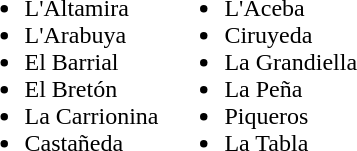<table border=0>
<tr>
<td><br><ul><li>L'Altamira</li><li>L'Arabuya</li><li>El Barrial</li><li>El Bretón</li><li>La Carrionina</li><li>Castañeda</li></ul></td>
<td><br><ul><li>L'Aceba</li><li>Ciruyeda</li><li>La Grandiella</li><li>La Peña</li><li>Piqueros</li><li>La Tabla</li></ul></td>
</tr>
</table>
